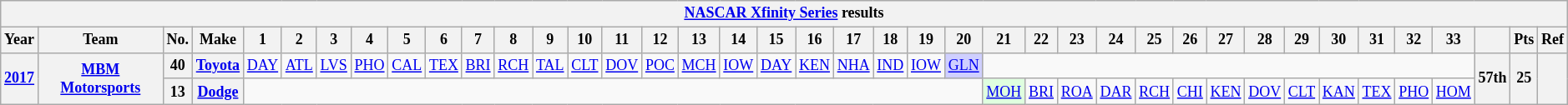<table class="wikitable" style="text-align:center; font-size:75%">
<tr>
<th colspan=40><a href='#'>NASCAR Xfinity Series</a> results</th>
</tr>
<tr>
<th>Year</th>
<th>Team</th>
<th>No.</th>
<th>Make</th>
<th>1</th>
<th>2</th>
<th>3</th>
<th>4</th>
<th>5</th>
<th>6</th>
<th>7</th>
<th>8</th>
<th>9</th>
<th>10</th>
<th>11</th>
<th>12</th>
<th>13</th>
<th>14</th>
<th>15</th>
<th>16</th>
<th>17</th>
<th>18</th>
<th>19</th>
<th>20</th>
<th>21</th>
<th>22</th>
<th>23</th>
<th>24</th>
<th>25</th>
<th>26</th>
<th>27</th>
<th>28</th>
<th>29</th>
<th>30</th>
<th>31</th>
<th>32</th>
<th>33</th>
<th></th>
<th>Pts</th>
<th>Ref</th>
</tr>
<tr>
<th rowspan=2><a href='#'>2017</a></th>
<th rowspan=2><a href='#'>MBM Motorsports</a></th>
<th>40</th>
<th><a href='#'>Toyota</a></th>
<td><a href='#'>DAY</a></td>
<td><a href='#'>ATL</a></td>
<td><a href='#'>LVS</a></td>
<td><a href='#'>PHO</a></td>
<td><a href='#'>CAL</a></td>
<td><a href='#'>TEX</a></td>
<td><a href='#'>BRI</a></td>
<td><a href='#'>RCH</a></td>
<td><a href='#'>TAL</a></td>
<td><a href='#'>CLT</a></td>
<td><a href='#'>DOV</a></td>
<td><a href='#'>POC</a></td>
<td><a href='#'>MCH</a></td>
<td><a href='#'>IOW</a></td>
<td><a href='#'>DAY</a></td>
<td><a href='#'>KEN</a></td>
<td><a href='#'>NHA</a></td>
<td><a href='#'>IND</a></td>
<td><a href='#'>IOW</a></td>
<td style="background:#CFCFFF;"><a href='#'>GLN</a><br></td>
<td colspan=13></td>
<th rowspan=2>57th</th>
<th rowspan=2>25</th>
<th rowspan=2></th>
</tr>
<tr>
<th>13</th>
<th><a href='#'>Dodge</a></th>
<td colspan=20></td>
<td style="background:#DFFFDF;"><a href='#'>MOH</a><br></td>
<td><a href='#'>BRI</a></td>
<td><a href='#'>ROA</a></td>
<td><a href='#'>DAR</a></td>
<td><a href='#'>RCH</a></td>
<td><a href='#'>CHI</a></td>
<td><a href='#'>KEN</a></td>
<td><a href='#'>DOV</a></td>
<td><a href='#'>CLT</a></td>
<td><a href='#'>KAN</a></td>
<td><a href='#'>TEX</a></td>
<td><a href='#'>PHO</a></td>
<td><a href='#'>HOM</a></td>
</tr>
</table>
